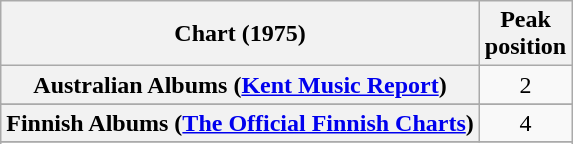<table class="wikitable sortable plainrowheaders">
<tr>
<th>Chart (1975)</th>
<th>Peak<br>position</th>
</tr>
<tr>
<th scope="row">Australian Albums (<a href='#'>Kent Music Report</a>)</th>
<td align="center">2</td>
</tr>
<tr>
</tr>
<tr>
<th scope="row">Finnish Albums (<a href='#'>The Official Finnish Charts</a>)</th>
<td align="center">4</td>
</tr>
<tr>
</tr>
<tr>
</tr>
<tr>
</tr>
<tr>
</tr>
</table>
